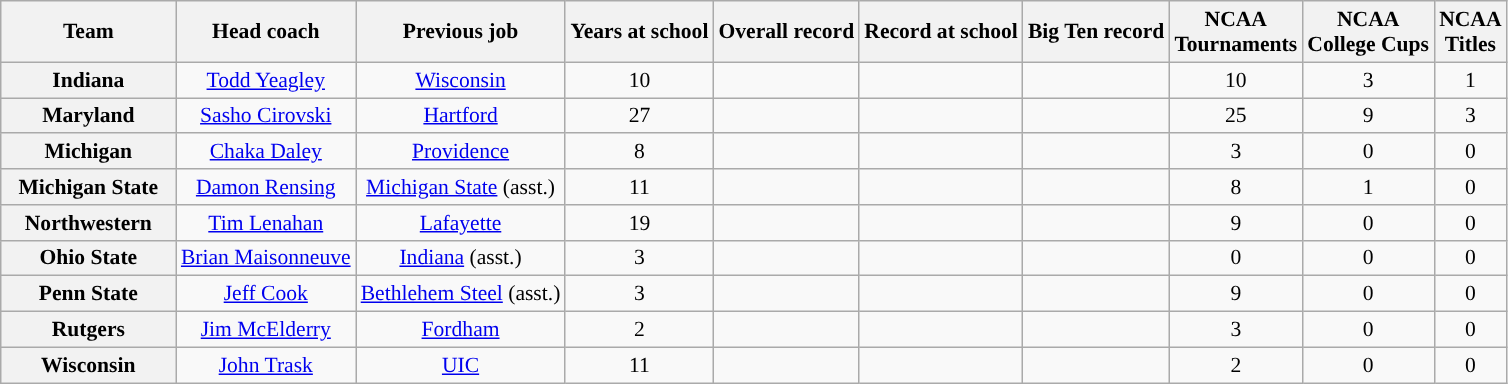<table class="wikitable sortable" style="text-align: center;font-size:90%;">
<tr>
<th width="110">Team</th>
<th>Head coach</th>
<th>Previous job</th>
<th>Years at school</th>
<th>Overall record</th>
<th>Record at school</th>
<th>Big Ten record</th>
<th>NCAA<br>Tournaments</th>
<th>NCAA<br>College Cups</th>
<th>NCAA<br>Titles</th>
</tr>
<tr>
<th>Indiana</th>
<td><a href='#'>Todd Yeagley</a></td>
<td><a href='#'>Wisconsin</a></td>
<td>10</td>
<td></td>
<td></td>
<td></td>
<td>10</td>
<td>3</td>
<td>1</td>
</tr>
<tr>
<th>Maryland</th>
<td><a href='#'>Sasho Cirovski</a></td>
<td><a href='#'>Hartford</a></td>
<td>27</td>
<td></td>
<td></td>
<td></td>
<td>25</td>
<td>9</td>
<td>3</td>
</tr>
<tr>
<th>Michigan</th>
<td><a href='#'>Chaka Daley</a></td>
<td><a href='#'>Providence</a></td>
<td>8</td>
<td></td>
<td></td>
<td></td>
<td>3</td>
<td>0</td>
<td>0</td>
</tr>
<tr>
<th>Michigan State</th>
<td><a href='#'>Damon Rensing</a></td>
<td><a href='#'>Michigan State</a> (asst.)</td>
<td>11</td>
<td></td>
<td></td>
<td></td>
<td>8</td>
<td>1</td>
<td>0</td>
</tr>
<tr>
<th>Northwestern</th>
<td><a href='#'>Tim Lenahan</a></td>
<td><a href='#'>Lafayette</a></td>
<td>19</td>
<td></td>
<td></td>
<td></td>
<td>9</td>
<td>0</td>
<td>0</td>
</tr>
<tr>
<th>Ohio State</th>
<td><a href='#'>Brian Maisonneuve</a></td>
<td><a href='#'>Indiana</a> (asst.)</td>
<td>3</td>
<td></td>
<td></td>
<td></td>
<td>0</td>
<td>0</td>
<td>0</td>
</tr>
<tr>
<th>Penn State</th>
<td><a href='#'>Jeff Cook</a></td>
<td><a href='#'>Bethlehem Steel</a> (asst.)</td>
<td>3</td>
<td></td>
<td></td>
<td></td>
<td>9</td>
<td>0</td>
<td>0</td>
</tr>
<tr>
<th>Rutgers</th>
<td><a href='#'>Jim McElderry</a></td>
<td><a href='#'>Fordham</a></td>
<td>2</td>
<td></td>
<td></td>
<td></td>
<td>3</td>
<td>0</td>
<td>0</td>
</tr>
<tr>
<th>Wisconsin</th>
<td><a href='#'>John Trask</a></td>
<td><a href='#'>UIC</a></td>
<td>11</td>
<td></td>
<td></td>
<td></td>
<td>2</td>
<td>0</td>
<td>0</td>
</tr>
</table>
